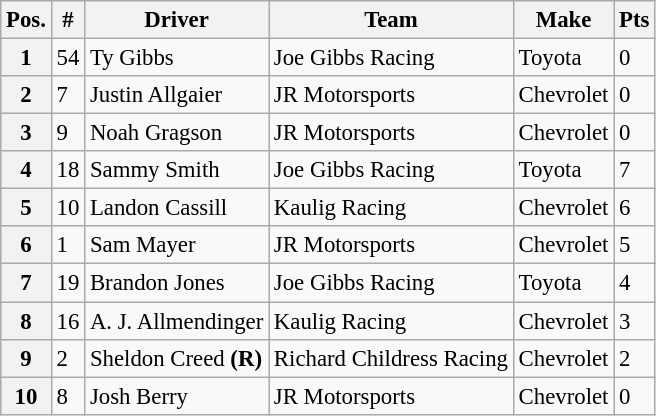<table class="wikitable" style="font-size:95%">
<tr>
<th>Pos.</th>
<th>#</th>
<th>Driver</th>
<th>Team</th>
<th>Make</th>
<th>Pts</th>
</tr>
<tr>
<th>1</th>
<td>54</td>
<td>Ty Gibbs</td>
<td>Joe Gibbs Racing</td>
<td>Toyota</td>
<td>0</td>
</tr>
<tr>
<th>2</th>
<td>7</td>
<td>Justin Allgaier</td>
<td>JR Motorsports</td>
<td>Chevrolet</td>
<td>0</td>
</tr>
<tr>
<th>3</th>
<td>9</td>
<td>Noah Gragson</td>
<td>JR Motorsports</td>
<td>Chevrolet</td>
<td>0</td>
</tr>
<tr>
<th>4</th>
<td>18</td>
<td>Sammy Smith</td>
<td>Joe Gibbs Racing</td>
<td>Toyota</td>
<td>7</td>
</tr>
<tr>
<th>5</th>
<td>10</td>
<td>Landon Cassill</td>
<td>Kaulig Racing</td>
<td>Chevrolet</td>
<td>6</td>
</tr>
<tr>
<th>6</th>
<td>1</td>
<td>Sam Mayer</td>
<td>JR Motorsports</td>
<td>Chevrolet</td>
<td>5</td>
</tr>
<tr>
<th>7</th>
<td>19</td>
<td>Brandon Jones</td>
<td>Joe Gibbs Racing</td>
<td>Toyota</td>
<td>4</td>
</tr>
<tr>
<th>8</th>
<td>16</td>
<td>A. J. Allmendinger</td>
<td>Kaulig Racing</td>
<td>Chevrolet</td>
<td>3</td>
</tr>
<tr>
<th>9</th>
<td>2</td>
<td>Sheldon Creed <strong>(R)</strong></td>
<td>Richard Childress Racing</td>
<td>Chevrolet</td>
<td>2</td>
</tr>
<tr>
<th>10</th>
<td>8</td>
<td>Josh Berry</td>
<td>JR Motorsports</td>
<td>Chevrolet</td>
<td>0</td>
</tr>
</table>
